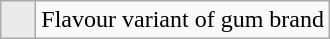<table class="wikitable">
<tr>
<td style="background:#ebebeb; width:1em"></td>
<td>Flavour variant of gum brand</td>
</tr>
</table>
